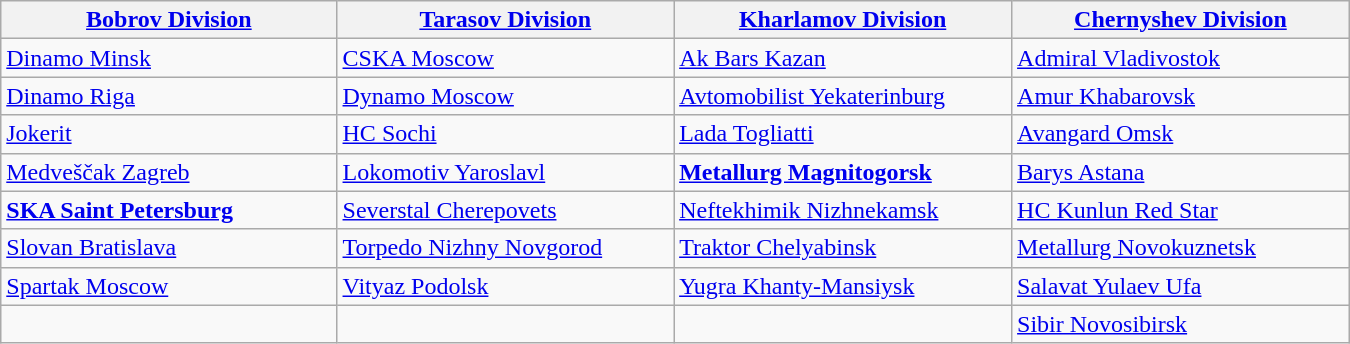<table class="wikitable" style="width:900px;">
<tr>
<th style="width:225px;"><a href='#'>Bobrov Division</a></th>
<th style="width:225px;"><a href='#'>Tarasov Division</a></th>
<th style="width:225px;"><a href='#'>Kharlamov Division</a></th>
<th style="width:225px;"><a href='#'>Chernyshev Division</a></th>
</tr>
<tr>
<td> <a href='#'>Dinamo Minsk</a></td>
<td> <a href='#'>CSKA Moscow</a></td>
<td> <a href='#'>Ak Bars Kazan</a></td>
<td> <a href='#'>Admiral Vladivostok</a></td>
</tr>
<tr>
<td> <a href='#'>Dinamo Riga</a></td>
<td> <a href='#'>Dynamo Moscow</a></td>
<td> <a href='#'>Avtomobilist Yekaterinburg</a></td>
<td> <a href='#'>Amur Khabarovsk</a></td>
</tr>
<tr>
<td> <a href='#'>Jokerit</a></td>
<td> <a href='#'>HC Sochi</a></td>
<td> <a href='#'>Lada Togliatti</a></td>
<td> <a href='#'>Avangard Omsk</a></td>
</tr>
<tr>
<td> <a href='#'>Medveščak Zagreb</a></td>
<td> <a href='#'>Lokomotiv Yaroslavl</a></td>
<td> <strong><a href='#'>Metallurg Magnitogorsk</a></strong></td>
<td> <a href='#'>Barys Astana</a></td>
</tr>
<tr>
<td> <strong><a href='#'>SKA Saint Petersburg</a></strong></td>
<td> <a href='#'>Severstal Cherepovets</a></td>
<td> <a href='#'>Neftekhimik Nizhnekamsk</a></td>
<td> <a href='#'>HC Kunlun Red Star</a></td>
</tr>
<tr>
<td> <a href='#'>Slovan Bratislava</a></td>
<td> <a href='#'>Torpedo Nizhny Novgorod</a></td>
<td> <a href='#'>Traktor Chelyabinsk</a></td>
<td> <a href='#'>Metallurg Novokuznetsk</a></td>
</tr>
<tr>
<td> <a href='#'>Spartak Moscow</a></td>
<td> <a href='#'>Vityaz Podolsk</a></td>
<td> <a href='#'>Yugra Khanty-Mansiysk</a></td>
<td> <a href='#'>Salavat Yulaev Ufa</a></td>
</tr>
<tr>
<td></td>
<td></td>
<td></td>
<td> <a href='#'>Sibir Novosibirsk</a></td>
</tr>
</table>
